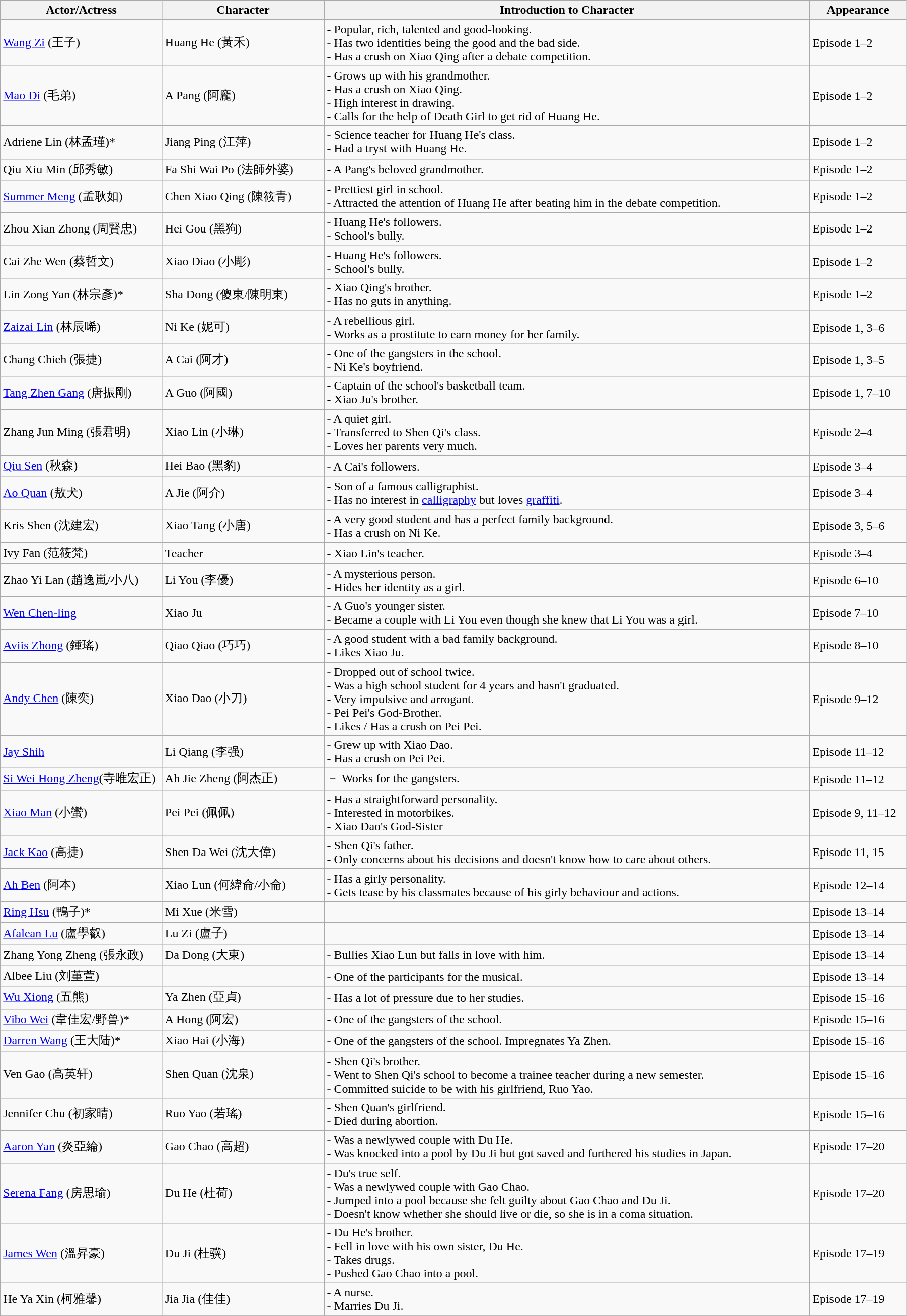<table class="wikitable" width="95%">
<tr>
<th width="10%">Actor/Actress</th>
<th width="10%">Character</th>
<th width="30%">Introduction to Character</th>
<th width="4%">Appearance</th>
</tr>
<tr>
<td><a href='#'>Wang Zi</a> (王子)</td>
<td>Huang He (黃禾)</td>
<td>- Popular, rich, talented and good-looking.<br>- Has two identities being the good and the bad side.<br>- Has a crush on Xiao Qing after a debate competition.</td>
<td>Episode 1–2</td>
</tr>
<tr>
<td><a href='#'>Mao Di</a> (毛弟)</td>
<td>A Pang (阿龐)</td>
<td>- Grows up with his grandmother.<br>- Has a crush on Xiao Qing.<br>- High interest in drawing.<br>- Calls for the help of Death Girl to get rid of Huang He.</td>
<td>Episode 1–2</td>
</tr>
<tr>
<td>Adriene Lin (林孟瑾)*</td>
<td>Jiang Ping (江萍)</td>
<td>- Science teacher for Huang He's class.<br>- Had a tryst with Huang He.<br></td>
<td>Episode 1–2</td>
</tr>
<tr>
<td>Qiu Xiu Min (邱秀敏)</td>
<td>Fa Shi Wai Po (法師外婆)</td>
<td>- A Pang's beloved grandmother.</td>
<td>Episode 1–2</td>
</tr>
<tr>
<td><a href='#'>Summer Meng</a> (孟耿如)</td>
<td>Chen Xiao Qing (陳筱青)</td>
<td>- Prettiest girl in school.<br>- Attracted the attention of Huang He after beating him in the debate competition.</td>
<td>Episode 1–2</td>
</tr>
<tr>
<td>Zhou Xian Zhong (周賢忠)</td>
<td>Hei Gou (黑狗)</td>
<td>- Huang He's followers.<br>- School's bully.</td>
<td>Episode 1–2</td>
</tr>
<tr>
<td>Cai Zhe Wen (蔡哲文)</td>
<td>Xiao Diao (小彫)</td>
<td>- Huang He's followers.<br>- School's bully.</td>
<td>Episode 1–2</td>
</tr>
<tr>
<td>Lin Zong Yan (林宗彥)*</td>
<td>Sha Dong (傻東/陳明東)</td>
<td>- Xiao Qing's brother.<br>- Has no guts in anything.</td>
<td>Episode 1–2</td>
</tr>
<tr>
<td><a href='#'>Zaizai Lin</a> (林辰唏)</td>
<td>Ni Ke (妮可)</td>
<td>- A rebellious girl.<br>- Works as a prostitute to earn money for her family.</td>
<td>Episode 1, 3–6</td>
</tr>
<tr>
<td>Chang Chieh (張捷)</td>
<td>A Cai (阿才)</td>
<td>- One of the gangsters in the school.<br>- Ni Ke's boyfriend.</td>
<td>Episode 1, 3–5</td>
</tr>
<tr>
<td><a href='#'>Tang Zhen Gang</a> (唐振剛)</td>
<td>A Guo (阿國)</td>
<td>- Captain of the school's basketball team.<br>- Xiao Ju's brother.</td>
<td>Episode 1, 7–10</td>
</tr>
<tr>
<td>Zhang Jun Ming (張君明)</td>
<td>Xiao Lin (小琳)</td>
<td>- A quiet girl.<br>- Transferred to Shen Qi's class.<br>- Loves her parents very much.</td>
<td>Episode 2–4</td>
</tr>
<tr>
<td><a href='#'>Qiu Sen</a> (秋森)</td>
<td>Hei Bao (黑豹)</td>
<td>- A Cai's followers.</td>
<td>Episode 3–4</td>
</tr>
<tr>
<td><a href='#'>Ao Quan</a> (敖犬)</td>
<td>A Jie (阿介)</td>
<td>- Son of a famous calligraphist.<br>- Has no interest in <a href='#'>calligraphy</a> but loves <a href='#'>graffiti</a>.</td>
<td>Episode 3–4</td>
</tr>
<tr>
<td>Kris Shen (沈建宏)</td>
<td>Xiao Tang (小唐)</td>
<td>- A very good student and has a perfect family background.<br>- Has a crush on Ni Ke.</td>
<td>Episode 3, 5–6</td>
</tr>
<tr>
<td>Ivy Fan (范筱梵)</td>
<td>Teacher</td>
<td>- Xiao Lin's teacher.</td>
<td>Episode 3–4</td>
</tr>
<tr>
<td>Zhao Yi Lan (趙逸嵐/小八)</td>
<td>Li You (李優)</td>
<td>- A mysterious person.<br>- Hides her identity as a girl.</td>
<td>Episode 6–10</td>
</tr>
<tr>
<td><a href='#'>Wen Chen-ling</a></td>
<td>Xiao Ju</td>
<td>- A Guo's younger sister.<br>- Became a couple with Li You even though she knew that Li You was a girl.</td>
<td>Episode 7–10</td>
</tr>
<tr>
<td><a href='#'>Aviis Zhong</a> (鍾瑤)</td>
<td>Qiao Qiao (巧巧)</td>
<td>- A good student with a bad family background.<br>- Likes Xiao Ju.</td>
<td>Episode 8–10</td>
</tr>
<tr>
<td><a href='#'>Andy Chen</a> (陳奕)</td>
<td>Xiao Dao (小刀)</td>
<td>- Dropped out of school twice.<br>- Was a high school student for 4 years and hasn't graduated.<br>- Very impulsive and arrogant.<br>- Pei Pei's God-Brother.<br>- Likes / Has a crush on Pei Pei.</td>
<td>Episode 9–12</td>
</tr>
<tr>
<td><a href='#'>Jay Shih</a></td>
<td>Li Qiang (李强)</td>
<td>- Grew up with Xiao Dao.<br>- Has a crush on Pei Pei.</td>
<td>Episode 11–12</td>
</tr>
<tr>
<td><a href='#'>Si Wei Hong Zheng</a>(寺唯宏正)</td>
<td>Ah Jie Zheng (阿杰正)</td>
<td>－ Works for the gangsters.</td>
<td>Episode 11–12</td>
</tr>
<tr>
<td><a href='#'>Xiao Man</a> (小蠻)</td>
<td>Pei Pei (佩佩)</td>
<td>- Has a straightforward personality.<br>- Interested in motorbikes.<br>- Xiao Dao's God-Sister</td>
<td>Episode 9, 11–12</td>
</tr>
<tr>
<td><a href='#'>Jack Kao</a> (高捷)</td>
<td>Shen Da Wei (沈大偉)</td>
<td>- Shen Qi's father.<br>- Only concerns about his decisions and doesn't know how to care about others.</td>
<td>Episode 11, 15</td>
</tr>
<tr>
<td><a href='#'>Ah Ben</a> (阿本)</td>
<td>Xiao Lun (何緯侖/小侖)</td>
<td>- Has a girly personality.<br>- Gets tease by his classmates because of his girly behaviour and actions.</td>
<td>Episode 12–14</td>
</tr>
<tr>
<td><a href='#'>Ring Hsu</a> (鴨子)*</td>
<td>Mi Xue (米雪)</td>
<td></td>
<td>Episode 13–14</td>
</tr>
<tr>
<td><a href='#'>Afalean Lu</a> (盧學叡)</td>
<td>Lu Zi (盧子)</td>
<td></td>
<td>Episode 13–14</td>
</tr>
<tr>
<td>Zhang Yong Zheng (張永政)</td>
<td>Da Dong (大東)</td>
<td>- Bullies Xiao Lun but falls in love with him.</td>
<td>Episode 13–14</td>
</tr>
<tr>
<td>Albee Liu (刘堇萱)</td>
<td></td>
<td>- One of the participants for the musical.</td>
<td>Episode 13–14</td>
</tr>
<tr>
<td><a href='#'>Wu Xiong</a> (五熊)</td>
<td>Ya Zhen (亞貞)</td>
<td>- Has a lot of pressure due to her studies.</td>
<td>Episode 15–16</td>
</tr>
<tr>
<td><a href='#'>Vibo Wei</a> (韋佳宏/野兽)*</td>
<td>A Hong (阿宏)</td>
<td>- One of the gangsters of the school.</td>
<td>Episode 15–16</td>
</tr>
<tr>
<td><a href='#'>Darren Wang</a> (王大陆)*</td>
<td>Xiao Hai (小海)</td>
<td>- One of the gangsters of the school. Impregnates Ya Zhen.</td>
<td>Episode 15–16</td>
</tr>
<tr>
<td>Ven Gao (高英轩)</td>
<td>Shen Quan (沈泉)</td>
<td>- Shen Qi's brother.<br>- Went to Shen Qi's school to become a trainee teacher during a new semester.<br>- Committed suicide to be with his girlfriend, Ruo Yao.</td>
<td>Episode 15–16</td>
</tr>
<tr>
<td>Jennifer Chu (初家晴)</td>
<td>Ruo Yao (若瑤)</td>
<td>- Shen Quan's girlfriend.<br>- Died during abortion.</td>
<td>Episode 15–16</td>
</tr>
<tr>
<td><a href='#'>Aaron Yan</a> (炎亞綸)</td>
<td>Gao Chao (高超)</td>
<td>- Was a newlywed couple with Du He.<br>- Was knocked into a pool by Du Ji but got saved and furthered his studies in Japan.</td>
<td>Episode 17–20</td>
</tr>
<tr>
<td><a href='#'>Serena Fang</a> (房思瑜)</td>
<td>Du He (杜荷)</td>
<td>- Du's true self.<br>- Was a newlywed couple with Gao Chao.<br>- Jumped into a pool because she felt guilty about Gao Chao and Du Ji.<br>- Doesn't know whether she should live or die, so she is in a coma situation.</td>
<td>Episode 17–20</td>
</tr>
<tr>
<td><a href='#'>James Wen</a> (溫昇豪)</td>
<td>Du Ji (杜骥)</td>
<td>- Du He's brother.<br>- Fell in love with his own sister, Du He.<br>- Takes drugs.<br>- Pushed Gao Chao into a pool.</td>
<td>Episode 17–19</td>
</tr>
<tr>
<td>He Ya Xin (柯雅馨)</td>
<td>Jia Jia (佳佳)</td>
<td>- A nurse.<br>- Marries Du Ji.</td>
<td>Episode 17–19</td>
</tr>
<tr>
</tr>
</table>
